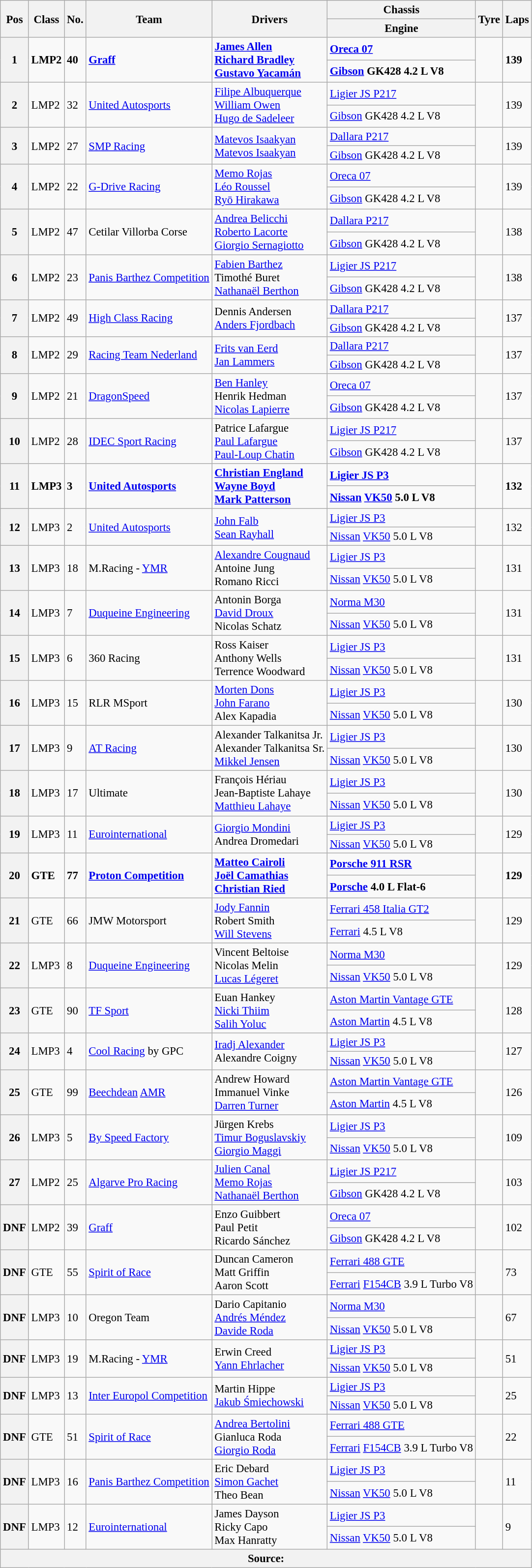<table class="wikitable" style="font-size: 95%;">
<tr>
<th rowspan=2>Pos</th>
<th rowspan=2>Class</th>
<th rowspan=2>No.</th>
<th rowspan=2>Team</th>
<th rowspan=2>Drivers</th>
<th>Chassis</th>
<th rowspan=2>Tyre</th>
<th rowspan=2>Laps</th>
</tr>
<tr>
<th>Engine</th>
</tr>
<tr>
<th rowspan=2>1</th>
<td rowspan=2><strong>LMP2</strong></td>
<td rowspan=2><strong>40</strong></td>
<td rowspan=2><strong> <a href='#'>Graff</a></strong></td>
<td rowspan=2><strong> <a href='#'>James Allen</a><br> <a href='#'>Richard Bradley</a><br> <a href='#'>Gustavo Yacamán</a></strong></td>
<td><strong><a href='#'>Oreca 07</a></strong></td>
<td rowspan=2></td>
<td rowspan=2><strong>139</strong></td>
</tr>
<tr>
<td><strong><a href='#'>Gibson</a> GK428 4.2 L V8</strong></td>
</tr>
<tr>
<th rowspan=2>2</th>
<td rowspan=2>LMP2</td>
<td rowspan=2>32</td>
<td rowspan=2> <a href='#'>United Autosports</a></td>
<td rowspan=2> <a href='#'>Filipe Albuquerque</a><br> <a href='#'>William Owen</a><br> <a href='#'>Hugo de Sadeleer</a></td>
<td><a href='#'>Ligier JS P217</a></td>
<td rowspan=2></td>
<td rowspan=2>139</td>
</tr>
<tr>
<td><a href='#'>Gibson</a> GK428 4.2 L V8</td>
</tr>
<tr>
<th rowspan=2>3</th>
<td rowspan=2>LMP2</td>
<td rowspan=2>27</td>
<td rowspan=2> <a href='#'>SMP Racing</a></td>
<td rowspan=2> <a href='#'>Matevos Isaakyan</a><br> <a href='#'>Matevos Isaakyan</a></td>
<td><a href='#'>Dallara P217</a></td>
<td rowspan=2></td>
<td rowspan=2>139</td>
</tr>
<tr>
<td><a href='#'>Gibson</a> GK428 4.2 L V8</td>
</tr>
<tr>
<th rowspan=2>4</th>
<td rowspan=2>LMP2</td>
<td rowspan=2>22</td>
<td rowspan=2> <a href='#'>G-Drive Racing</a></td>
<td rowspan=2> <a href='#'>Memo Rojas</a><br> <a href='#'>Léo Roussel</a><br> <a href='#'>Ryō Hirakawa</a></td>
<td><a href='#'>Oreca 07</a></td>
<td rowspan=2></td>
<td rowspan=2>139</td>
</tr>
<tr>
<td><a href='#'>Gibson</a> GK428 4.2 L V8</td>
</tr>
<tr>
<th rowspan=2>5</th>
<td rowspan=2>LMP2</td>
<td rowspan=2>47</td>
<td rowspan=2> Cetilar Villorba Corse</td>
<td rowspan=2> <a href='#'>Andrea Belicchi</a><br> <a href='#'>Roberto Lacorte</a><br> <a href='#'>Giorgio Sernagiotto</a></td>
<td><a href='#'>Dallara P217</a></td>
<td rowspan=2></td>
<td rowspan=2>138</td>
</tr>
<tr>
<td><a href='#'>Gibson</a> GK428 4.2 L V8</td>
</tr>
<tr>
<th rowspan=2>6</th>
<td rowspan=2>LMP2</td>
<td rowspan=2>23</td>
<td rowspan=2> <a href='#'>Panis Barthez Competition</a></td>
<td rowspan=2> <a href='#'>Fabien Barthez</a><br> Timothé Buret<br> <a href='#'>Nathanaël Berthon</a></td>
<td><a href='#'>Ligier JS P217</a></td>
<td rowspan=2></td>
<td rowspan=2>138</td>
</tr>
<tr>
<td><a href='#'>Gibson</a> GK428 4.2 L V8</td>
</tr>
<tr>
<th rowspan=2>7</th>
<td rowspan=2>LMP2</td>
<td rowspan=2>49</td>
<td rowspan=2> <a href='#'>High Class Racing</a></td>
<td rowspan=2> Dennis Andersen<br> <a href='#'>Anders Fjordbach</a></td>
<td><a href='#'>Dallara P217</a></td>
<td rowspan=2></td>
<td rowspan=2>137</td>
</tr>
<tr>
<td><a href='#'>Gibson</a> GK428 4.2 L V8</td>
</tr>
<tr>
<th rowspan=2>8</th>
<td rowspan=2>LMP2</td>
<td rowspan=2>29</td>
<td rowspan=2> <a href='#'>Racing Team Nederland</a></td>
<td rowspan=2> <a href='#'>Frits van Eerd</a><br> <a href='#'>Jan Lammers</a></td>
<td><a href='#'>Dallara P217</a></td>
<td rowspan=2></td>
<td rowspan=2>137</td>
</tr>
<tr>
<td><a href='#'>Gibson</a> GK428 4.2 L V8</td>
</tr>
<tr>
<th rowspan=2>9</th>
<td rowspan=2>LMP2</td>
<td rowspan=2>21</td>
<td rowspan=2> <a href='#'>DragonSpeed</a></td>
<td rowspan=2> <a href='#'>Ben Hanley</a><br> Henrik Hedman<br> <a href='#'>Nicolas Lapierre</a></td>
<td><a href='#'>Oreca 07</a></td>
<td rowspan=2></td>
<td rowspan=2>137</td>
</tr>
<tr>
<td><a href='#'>Gibson</a> GK428 4.2 L V8</td>
</tr>
<tr>
<th rowspan=2>10</th>
<td rowspan=2>LMP2</td>
<td rowspan=2>28</td>
<td rowspan=2> <a href='#'>IDEC Sport Racing</a></td>
<td rowspan=2> Patrice Lafargue<br> <a href='#'>Paul Lafargue</a><br> <a href='#'>Paul-Loup Chatin</a></td>
<td><a href='#'>Ligier JS P217</a></td>
<td rowspan=2></td>
<td rowspan=2>137</td>
</tr>
<tr>
<td><a href='#'>Gibson</a> GK428 4.2 L V8</td>
</tr>
<tr>
<th rowspan=2>11</th>
<td rowspan=2><strong>LMP3</strong></td>
<td rowspan=2><strong>3</strong></td>
<td rowspan=2><strong> <a href='#'>United Autosports</a></strong></td>
<td rowspan=2><strong> <a href='#'>Christian England</a><br> <a href='#'>Wayne Boyd</a><br> <a href='#'>Mark Patterson</a></strong></td>
<td><strong><a href='#'>Ligier JS P3</a></strong></td>
<td rowspan=2></td>
<td rowspan=2><strong>132</strong></td>
</tr>
<tr>
<td><strong><a href='#'>Nissan</a> <a href='#'>VK50</a> 5.0 L V8</strong></td>
</tr>
<tr>
<th rowspan=2>12</th>
<td rowspan=2>LMP3</td>
<td rowspan=2>2</td>
<td rowspan=2> <a href='#'>United Autosports</a></td>
<td rowspan=2> <a href='#'>John Falb</a><br> <a href='#'>Sean Rayhall</a></td>
<td><a href='#'>Ligier JS P3</a></td>
<td rowspan=2></td>
<td rowspan=2>132</td>
</tr>
<tr>
<td><a href='#'>Nissan</a> <a href='#'>VK50</a> 5.0 L V8</td>
</tr>
<tr>
<th rowspan=2>13</th>
<td rowspan=2>LMP3</td>
<td rowspan=2>18</td>
<td rowspan=2> M.Racing - <a href='#'>YMR</a></td>
<td rowspan=2> <a href='#'>Alexandre Cougnaud</a><br> Antoine Jung<br> Romano Ricci</td>
<td><a href='#'>Ligier JS P3</a></td>
<td rowspan=2></td>
<td rowspan=2>131</td>
</tr>
<tr>
<td><a href='#'>Nissan</a> <a href='#'>VK50</a> 5.0 L V8</td>
</tr>
<tr>
<th rowspan=2>14</th>
<td rowspan=2>LMP3</td>
<td rowspan=2>7</td>
<td rowspan=2> <a href='#'>Duqueine Engineering</a></td>
<td rowspan=2> Antonin Borga<br> <a href='#'>David Droux</a><br> Nicolas Schatz</td>
<td><a href='#'>Norma M30</a></td>
<td rowspan=2></td>
<td rowspan=2>131</td>
</tr>
<tr>
<td><a href='#'>Nissan</a> <a href='#'>VK50</a> 5.0 L V8</td>
</tr>
<tr>
<th rowspan=2>15</th>
<td rowspan=2>LMP3</td>
<td rowspan=2>6</td>
<td rowspan=2> 360 Racing</td>
<td rowspan=2> Ross Kaiser<br> Anthony Wells<br> Terrence Woodward</td>
<td><a href='#'>Ligier JS P3</a></td>
<td rowspan=2></td>
<td rowspan=2>131</td>
</tr>
<tr>
<td><a href='#'>Nissan</a> <a href='#'>VK50</a> 5.0 L V8</td>
</tr>
<tr>
<th rowspan=2>16</th>
<td rowspan=2>LMP3</td>
<td rowspan=2>15</td>
<td rowspan=2> RLR MSport</td>
<td rowspan=2> <a href='#'>Morten Dons</a><br> <a href='#'>John Farano</a><br> Alex Kapadia</td>
<td><a href='#'>Ligier JS P3</a></td>
<td rowspan=2></td>
<td rowspan=2>130</td>
</tr>
<tr>
<td><a href='#'>Nissan</a> <a href='#'>VK50</a> 5.0 L V8</td>
</tr>
<tr>
<th rowspan=2>17</th>
<td rowspan=2>LMP3</td>
<td rowspan=2>9</td>
<td rowspan=2> <a href='#'>AT Racing</a></td>
<td rowspan=2> Alexander Talkanitsa Jr.<br> Alexander Talkanitsa Sr.<br> <a href='#'>Mikkel Jensen</a></td>
<td><a href='#'>Ligier JS P3</a></td>
<td rowspan=2></td>
<td rowspan=2>130</td>
</tr>
<tr>
<td><a href='#'>Nissan</a> <a href='#'>VK50</a> 5.0 L V8</td>
</tr>
<tr>
<th rowspan=2>18</th>
<td rowspan=2>LMP3</td>
<td rowspan=2>17</td>
<td rowspan=2> Ultimate</td>
<td rowspan=2> François Hériau<br> Jean-Baptiste Lahaye<br> <a href='#'>Matthieu Lahaye</a></td>
<td><a href='#'>Ligier JS P3</a></td>
<td rowspan=2></td>
<td rowspan=2>130</td>
</tr>
<tr>
<td><a href='#'>Nissan</a> <a href='#'>VK50</a> 5.0 L V8</td>
</tr>
<tr>
<th rowspan=2>19</th>
<td rowspan=2>LMP3</td>
<td rowspan=2>11</td>
<td rowspan=2> <a href='#'>Eurointernational</a></td>
<td rowspan=2> <a href='#'>Giorgio Mondini</a><br> Andrea Dromedari</td>
<td><a href='#'>Ligier JS P3</a></td>
<td rowspan=2></td>
<td rowspan=2>129</td>
</tr>
<tr>
<td><a href='#'>Nissan</a> <a href='#'>VK50</a> 5.0 L V8</td>
</tr>
<tr>
<th rowspan=2>20</th>
<td rowspan=2><strong>GTE</strong></td>
<td rowspan=2><strong>77</strong></td>
<td rowspan=2><strong> <a href='#'>Proton Competition</a></strong></td>
<td rowspan=2><strong> <a href='#'>Matteo Cairoli</a><br> <a href='#'>Joël Camathias</a><br> <a href='#'>Christian Ried</a></strong></td>
<td><a href='#'><strong>Porsche 911 RSR</strong></a></td>
<td rowspan=2></td>
<td rowspan=2><strong>129</strong></td>
</tr>
<tr>
<td><strong><a href='#'>Porsche</a> 4.0 L Flat-6</strong></td>
</tr>
<tr>
<th rowspan=2>21</th>
<td rowspan=2>GTE</td>
<td rowspan=2>66</td>
<td rowspan=2> JMW Motorsport</td>
<td rowspan=2> <a href='#'>Jody Fannin</a><br> Robert Smith<br> <a href='#'>Will Stevens</a></td>
<td><a href='#'>Ferrari 458 Italia GT2</a></td>
<td rowspan=2></td>
<td rowspan=2>129</td>
</tr>
<tr>
<td><a href='#'>Ferrari</a> 4.5 L V8</td>
</tr>
<tr>
<th rowspan=2>22</th>
<td rowspan=2>LMP3</td>
<td rowspan=2>8</td>
<td rowspan=2> <a href='#'>Duqueine Engineering</a></td>
<td rowspan=2> Vincent Beltoise<br> Nicolas Melin<br> <a href='#'>Lucas Légeret</a></td>
<td><a href='#'>Norma M30</a></td>
<td rowspan=2></td>
<td rowspan=2>129</td>
</tr>
<tr>
<td><a href='#'>Nissan</a> <a href='#'>VK50</a> 5.0 L V8</td>
</tr>
<tr>
<th rowspan=2>23</th>
<td rowspan=2>GTE</td>
<td rowspan=2>90</td>
<td rowspan=2> <a href='#'>TF Sport</a></td>
<td rowspan=2> Euan Hankey<br> <a href='#'>Nicki Thiim</a><br> <a href='#'>Salih Yoluc</a></td>
<td><a href='#'>Aston Martin Vantage GTE</a></td>
<td rowspan=2></td>
<td rowspan=2>128</td>
</tr>
<tr>
<td><a href='#'>Aston Martin</a> 4.5 L V8</td>
</tr>
<tr>
<th rowspan=2>24</th>
<td rowspan=2>LMP3</td>
<td rowspan=2>4</td>
<td rowspan=2> <a href='#'>Cool Racing</a> by GPC</td>
<td rowspan=2> <a href='#'>Iradj Alexander</a><br> Alexandre Coigny</td>
<td><a href='#'>Ligier JS P3</a></td>
<td rowspan=2></td>
<td rowspan=2>127</td>
</tr>
<tr>
<td><a href='#'>Nissan</a> <a href='#'>VK50</a> 5.0 L V8</td>
</tr>
<tr>
<th rowspan=2>25</th>
<td rowspan=2>GTE</td>
<td rowspan=2>99</td>
<td rowspan=2> <a href='#'>Beechdean</a> <a href='#'>AMR</a></td>
<td rowspan=2> Andrew Howard<br> Immanuel Vinke<br> <a href='#'>Darren Turner</a></td>
<td><a href='#'>Aston Martin Vantage GTE</a></td>
<td rowspan=2></td>
<td rowspan=2>126</td>
</tr>
<tr>
<td><a href='#'>Aston Martin</a> 4.5 L V8</td>
</tr>
<tr>
<th rowspan="2">26</th>
<td rowspan="2">LMP3</td>
<td rowspan="2">5</td>
<td rowspan="2"> <a href='#'>By Speed Factory</a></td>
<td rowspan="2"> Jürgen Krebs<br> <a href='#'>Timur Boguslavskiy</a><br> <a href='#'>Giorgio Maggi</a></td>
<td><a href='#'>Ligier JS P3</a></td>
<td rowspan="2"></td>
<td rowspan="2">109</td>
</tr>
<tr>
<td><a href='#'>Nissan</a> <a href='#'>VK50</a> 5.0 L V8</td>
</tr>
<tr>
<th rowspan="2">27</th>
<td rowspan="2">LMP2</td>
<td rowspan="2">25</td>
<td rowspan="2"> <a href='#'>Algarve Pro Racing</a></td>
<td rowspan="2"> <a href='#'>Julien Canal</a><br> <a href='#'>Memo Rojas</a><br> <a href='#'>Nathanaël Berthon</a></td>
<td><a href='#'>Ligier JS P217</a></td>
<td rowspan="2"></td>
<td rowspan="2">103</td>
</tr>
<tr>
<td><a href='#'>Gibson</a> GK428 4.2 L V8</td>
</tr>
<tr>
<th rowspan="2">DNF</th>
<td rowspan="2">LMP2</td>
<td rowspan="2">39</td>
<td rowspan="2"> <a href='#'>Graff</a></td>
<td rowspan="2"> Enzo Guibbert<br> Paul Petit<br> Ricardo Sánchez</td>
<td><a href='#'>Oreca 07</a></td>
<td rowspan="2"></td>
<td rowspan="2">102</td>
</tr>
<tr>
<td><a href='#'>Gibson</a> GK428 4.2 L V8</td>
</tr>
<tr>
<th rowspan="2">DNF</th>
<td rowspan="2">GTE</td>
<td rowspan="2">55</td>
<td rowspan="2"> <a href='#'>Spirit of Race</a></td>
<td rowspan="2"> Duncan Cameron<br> Matt Griffin<br> Aaron Scott</td>
<td><a href='#'>Ferrari 488 GTE</a></td>
<td rowspan="2"></td>
<td rowspan="2">73</td>
</tr>
<tr>
<td><a href='#'>Ferrari</a> <a href='#'>F154CB</a> 3.9 L Turbo V8</td>
</tr>
<tr>
<th rowspan="2">DNF</th>
<td rowspan="2">LMP3</td>
<td rowspan="2">10</td>
<td rowspan="2"> Oregon Team</td>
<td rowspan="2"> Dario Capitanio<br> <a href='#'>Andrés Méndez</a><br> <a href='#'>Davide Roda</a></td>
<td><a href='#'>Norma M30</a></td>
<td rowspan="2"></td>
<td rowspan="2">67</td>
</tr>
<tr>
<td><a href='#'>Nissan</a> <a href='#'>VK50</a> 5.0 L V8</td>
</tr>
<tr>
<th rowspan="2">DNF</th>
<td rowspan="2">LMP3</td>
<td rowspan="2">19</td>
<td rowspan="2"> M.Racing - <a href='#'>YMR</a></td>
<td rowspan="2"> Erwin Creed<br> <a href='#'>Yann Ehrlacher</a></td>
<td><a href='#'>Ligier JS P3</a></td>
<td rowspan="2"></td>
<td rowspan="2">51</td>
</tr>
<tr>
<td><a href='#'>Nissan</a> <a href='#'>VK50</a> 5.0 L V8</td>
</tr>
<tr>
<th rowspan="2">DNF</th>
<td rowspan="2">LMP3</td>
<td rowspan="2">13</td>
<td rowspan="2"> <a href='#'>Inter Europol Competition</a></td>
<td rowspan="2"> Martin Hippe<br> <a href='#'>Jakub Śmiechowski</a></td>
<td><a href='#'>Ligier JS P3</a></td>
<td rowspan="2"></td>
<td rowspan="2">25</td>
</tr>
<tr>
<td><a href='#'>Nissan</a> <a href='#'>VK50</a> 5.0 L V8</td>
</tr>
<tr>
<th rowspan="2">DNF</th>
<td rowspan="2">GTE</td>
<td rowspan="2">51</td>
<td rowspan="2"> <a href='#'>Spirit of Race</a></td>
<td rowspan="2"> <a href='#'>Andrea Bertolini</a><br> Gianluca Roda<br> <a href='#'>Giorgio Roda</a></td>
<td><a href='#'>Ferrari 488 GTE</a></td>
<td rowspan="2"></td>
<td rowspan="2">22</td>
</tr>
<tr>
<td><a href='#'>Ferrari</a> <a href='#'>F154CB</a> 3.9 L Turbo V8</td>
</tr>
<tr>
<th rowspan="2">DNF</th>
<td rowspan="2">LMP3</td>
<td rowspan="2">16</td>
<td rowspan="2"> <a href='#'>Panis Barthez Competition</a></td>
<td rowspan="2"> Eric Debard<br> <a href='#'>Simon Gachet</a><br> Theo Bean</td>
<td><a href='#'>Ligier JS P3</a></td>
<td rowspan="2"></td>
<td rowspan="2">11</td>
</tr>
<tr>
<td><a href='#'>Nissan</a> <a href='#'>VK50</a> 5.0 L V8</td>
</tr>
<tr>
<th rowspan="2">DNF</th>
<td rowspan="2">LMP3</td>
<td rowspan="2">12</td>
<td rowspan="2"> <a href='#'>Eurointernational</a></td>
<td rowspan="2"> James Dayson<br> Ricky Capo<br> Max Hanratty</td>
<td><a href='#'>Ligier JS P3</a></td>
<td rowspan="2"></td>
<td rowspan="2">9</td>
</tr>
<tr>
<td><a href='#'>Nissan</a> <a href='#'>VK50</a> 5.0 L V8</td>
</tr>
<tr>
<th colspan="8">Source:</th>
</tr>
</table>
